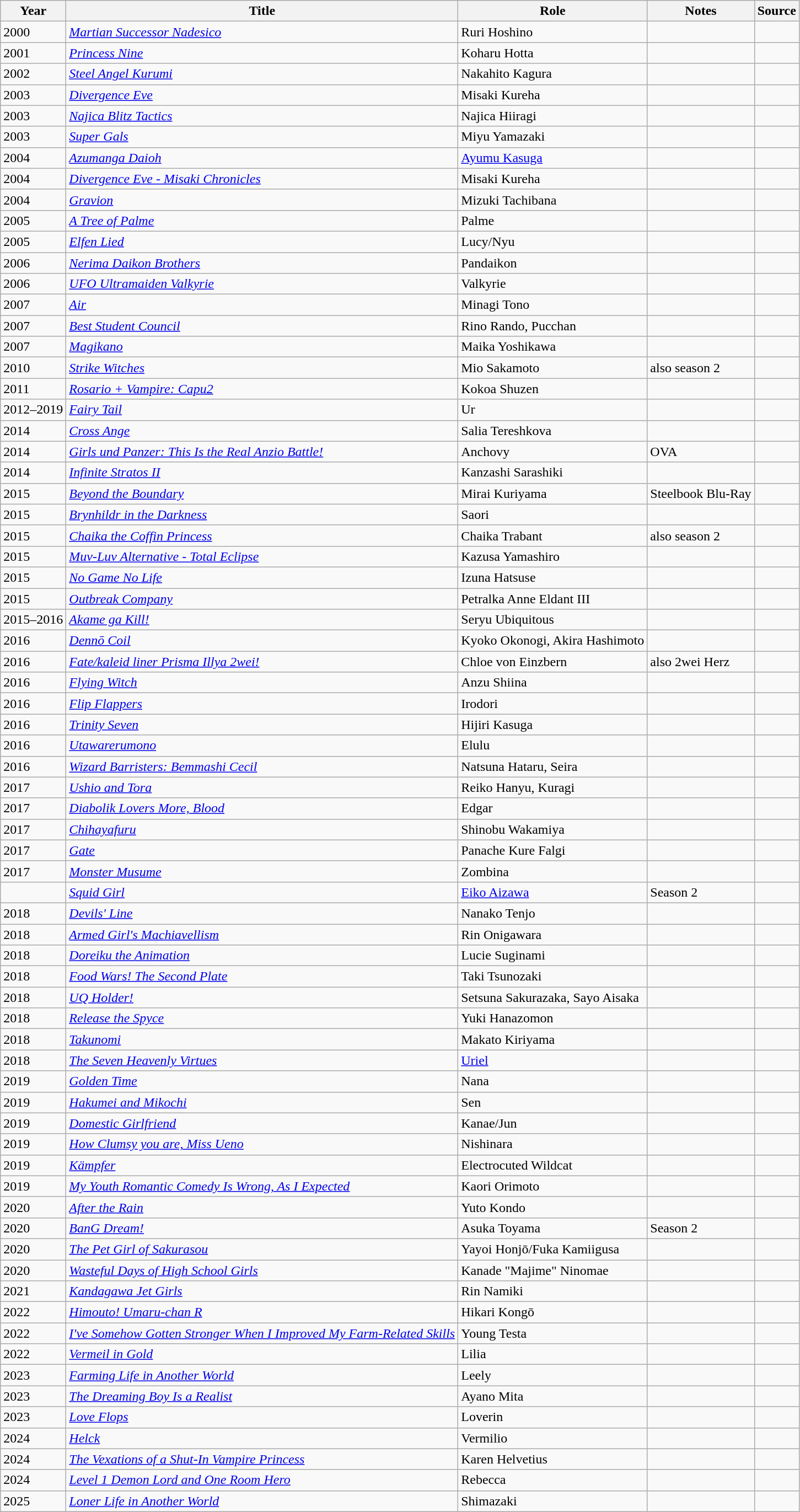<table class="wikitable sortable plainrowheaders">
<tr>
<th>Year</th>
<th>Title</th>
<th>Role</th>
<th class="unsortable">Notes</th>
<th class="unsortable">Source</th>
</tr>
<tr>
<td>2000</td>
<td><em><a href='#'>Martian Successor Nadesico</a></em></td>
<td>Ruri Hoshino</td>
<td></td>
<td></td>
</tr>
<tr>
<td>2001</td>
<td><em><a href='#'>Princess Nine</a></em></td>
<td>Koharu Hotta</td>
<td></td>
</tr>
<tr>
<td>2002</td>
<td><em><a href='#'>Steel Angel Kurumi</a></em></td>
<td>Nakahito Kagura</td>
<td></td>
<td></td>
</tr>
<tr>
<td>2003</td>
<td><em><a href='#'>Divergence Eve</a></em></td>
<td>Misaki Kureha</td>
<td></td>
<td></td>
</tr>
<tr>
<td>2003</td>
<td><em><a href='#'>Najica Blitz Tactics</a></em></td>
<td>Najica Hiiragi</td>
<td></td>
<td></td>
</tr>
<tr>
<td>2003</td>
<td><em><a href='#'>Super Gals</a></em></td>
<td>Miyu Yamazaki</td>
<td></td>
<td></td>
</tr>
<tr>
<td>2004</td>
<td><em><a href='#'>Azumanga Daioh</a></em></td>
<td><a href='#'>Ayumu Kasuga</a></td>
<td></td>
<td></td>
</tr>
<tr>
<td>2004</td>
<td><a href='#'><em>Divergence Eve</em> - <em>Misaki Chronicles</em></a></td>
<td>Misaki Kureha</td>
<td></td>
<td></td>
</tr>
<tr>
<td>2004</td>
<td><em><a href='#'>Gravion</a></em></td>
<td>Mizuki Tachibana</td>
<td></td>
<td></td>
</tr>
<tr>
<td>2005</td>
<td><em><a href='#'>A Tree of Palme</a></em></td>
<td>Palme</td>
<td></td>
<td></td>
</tr>
<tr>
<td>2005</td>
<td><em><a href='#'>Elfen Lied</a></em></td>
<td>Lucy/Nyu</td>
<td></td>
<td></td>
</tr>
<tr>
<td>2006</td>
<td><em><a href='#'>Nerima Daikon Brothers</a></em></td>
<td>Pandaikon</td>
<td></td>
<td></td>
</tr>
<tr>
<td>2006</td>
<td><em><a href='#'>UFO Ultramaiden Valkyrie</a></em></td>
<td>Valkyrie</td>
<td></td>
<td></td>
</tr>
<tr>
<td>2007</td>
<td><em><a href='#'>Air</a></em></td>
<td>Minagi Tono</td>
<td></td>
<td></td>
</tr>
<tr>
<td>2007</td>
<td><em><a href='#'>Best Student Council</a></em></td>
<td>Rino Rando, Pucchan</td>
<td></td>
<td></td>
</tr>
<tr>
<td>2007</td>
<td><em><a href='#'>Magikano</a></em></td>
<td>Maika Yoshikawa</td>
<td></td>
<td></td>
</tr>
<tr>
<td>2010</td>
<td><em><a href='#'>Strike Witches</a></em></td>
<td>Mio Sakamoto</td>
<td>also season 2</td>
<td></td>
</tr>
<tr>
<td>2011</td>
<td><em><a href='#'>Rosario + Vampire: Capu2</a></em></td>
<td>Kokoa Shuzen</td>
<td></td>
<td></td>
</tr>
<tr>
<td>2012–2019</td>
<td><em><a href='#'>Fairy Tail</a></em></td>
<td>Ur</td>
<td></td>
<td></td>
</tr>
<tr>
<td>2014</td>
<td><em><a href='#'>Cross Ange</a></em></td>
<td>Salia Tereshkova</td>
<td></td>
<td></td>
</tr>
<tr>
<td>2014</td>
<td><em><a href='#'>Girls und Panzer: This Is the Real Anzio Battle!</a></em></td>
<td>Anchovy</td>
<td>OVA</td>
<td></td>
</tr>
<tr>
<td>2014</td>
<td><em><a href='#'>Infinite Stratos II</a></em></td>
<td>Kanzashi Sarashiki</td>
<td></td>
<td></td>
</tr>
<tr>
<td>2015</td>
<td><em><a href='#'>Beyond the Boundary</a></em></td>
<td>Mirai Kuriyama</td>
<td>Steelbook Blu-Ray</td>
<td></td>
</tr>
<tr>
<td>2015</td>
<td><em><a href='#'>Brynhildr in the Darkness</a></em></td>
<td>Saori</td>
<td></td>
<td></td>
</tr>
<tr>
<td>2015</td>
<td><em><a href='#'>Chaika the Coffin Princess</a></em></td>
<td>Chaika Trabant</td>
<td>also season 2</td>
<td></td>
</tr>
<tr>
<td>2015</td>
<td><em><a href='#'>Muv-Luv Alternative - Total Eclipse</a></em></td>
<td>Kazusa Yamashiro</td>
<td></td>
<td></td>
</tr>
<tr>
<td>2015</td>
<td><em><a href='#'>No Game No Life</a></em></td>
<td>Izuna Hatsuse</td>
<td></td>
<td></td>
</tr>
<tr>
<td>2015</td>
<td><em><a href='#'>Outbreak Company</a></em></td>
<td>Petralka Anne Eldant III</td>
<td></td>
<td></td>
</tr>
<tr>
<td>2015–2016</td>
<td><em><a href='#'>Akame ga Kill!</a></em></td>
<td>Seryu Ubiquitous</td>
<td></td>
<td></td>
</tr>
<tr>
<td>2016</td>
<td><em><a href='#'>Dennō Coil</a></em></td>
<td>Kyoko Okonogi, Akira Hashimoto</td>
<td></td>
<td></td>
</tr>
<tr>
<td>2016</td>
<td><em><a href='#'>Fate/kaleid liner Prisma Illya 2wei!</a></em></td>
<td>Chloe von Einzbern</td>
<td>also 2wei Herz</td>
<td></td>
</tr>
<tr>
<td>2016</td>
<td><em><a href='#'>Flying Witch</a></em></td>
<td>Anzu Shiina</td>
<td></td>
<td></td>
</tr>
<tr>
<td>2016</td>
<td><em><a href='#'>Flip Flappers</a></em></td>
<td>Irodori</td>
<td></td>
<td></td>
</tr>
<tr>
<td>2016</td>
<td><em><a href='#'>Trinity Seven</a></em></td>
<td>Hijiri Kasuga</td>
<td></td>
<td></td>
</tr>
<tr>
<td>2016</td>
<td><em><a href='#'>Utawarerumono</a></em></td>
<td>Elulu</td>
<td></td>
<td></td>
</tr>
<tr>
<td>2016</td>
<td><em><a href='#'>Wizard Barristers: Bemmashi Cecil</a></em></td>
<td>Natsuna Hataru, Seira</td>
<td></td>
<td></td>
</tr>
<tr>
<td>2017</td>
<td><em><a href='#'>Ushio and Tora</a></em></td>
<td>Reiko Hanyu, Kuragi</td>
<td></td>
<td></td>
</tr>
<tr>
<td>2017</td>
<td><em><a href='#'>Diabolik Lovers More, Blood</a></em></td>
<td>Edgar</td>
<td></td>
<td></td>
</tr>
<tr>
<td>2017</td>
<td><em><a href='#'>Chihayafuru</a></em></td>
<td>Shinobu Wakamiya</td>
<td></td>
<td></td>
</tr>
<tr>
<td>2017</td>
<td><em><a href='#'>Gate</a></em></td>
<td>Panache Kure Falgi</td>
<td></td>
<td></td>
</tr>
<tr>
<td>2017</td>
<td><em><a href='#'>Monster Musume</a></em></td>
<td>Zombina</td>
<td></td>
<td></td>
</tr>
<tr>
<td></td>
<td><em><a href='#'>Squid Girl</a></em></td>
<td><a href='#'>Eiko Aizawa</a></td>
<td>Season 2</td>
<td></td>
</tr>
<tr>
<td>2018</td>
<td><em><a href='#'>Devils' Line</a></em></td>
<td>Nanako Tenjo</td>
<td></td>
<td></td>
</tr>
<tr>
<td>2018</td>
<td><em><a href='#'>Armed Girl's Machiavellism</a></em></td>
<td>Rin Onigawara</td>
<td></td>
<td></td>
</tr>
<tr>
<td>2018</td>
<td><em><a href='#'>Doreiku the Animation</a></em></td>
<td>Lucie Suginami</td>
<td></td>
<td></td>
</tr>
<tr>
<td>2018</td>
<td><em><a href='#'>Food Wars! The Second Plate</a></em></td>
<td>Taki Tsunozaki</td>
<td></td>
<td></td>
</tr>
<tr>
<td>2018</td>
<td><em><a href='#'>UQ Holder!</a></em></td>
<td>Setsuna Sakurazaka, Sayo Aisaka</td>
<td></td>
<td></td>
</tr>
<tr>
<td>2018</td>
<td><em><a href='#'>Release the Spyce</a></em></td>
<td>Yuki Hanazomon</td>
<td></td>
<td></td>
</tr>
<tr>
<td>2018</td>
<td><em><a href='#'>Takunomi</a></em></td>
<td>Makato Kiriyama</td>
<td></td>
<td></td>
</tr>
<tr>
<td>2018</td>
<td><em><a href='#'>The Seven Heavenly Virtues</a></em></td>
<td><a href='#'>Uriel</a></td>
<td></td>
<td></td>
</tr>
<tr>
<td>2019</td>
<td><em><a href='#'>Golden Time</a></em></td>
<td>Nana</td>
<td></td>
<td></td>
</tr>
<tr>
<td>2019</td>
<td><em><a href='#'>Hakumei and Mikochi</a></em></td>
<td>Sen</td>
<td></td>
<td></td>
</tr>
<tr>
<td>2019</td>
<td><em><a href='#'>Domestic Girlfriend</a></em></td>
<td>Kanae/Jun</td>
<td></td>
<td></td>
</tr>
<tr>
<td>2019</td>
<td><em><a href='#'>How Clumsy you are, Miss Ueno</a></em></td>
<td>Nishinara</td>
<td></td>
<td></td>
</tr>
<tr>
<td>2019</td>
<td><em><a href='#'>Kämpfer</a></em></td>
<td>Electrocuted Wildcat</td>
<td></td>
<td></td>
</tr>
<tr>
<td>2019</td>
<td><em><a href='#'>My Youth Romantic Comedy Is Wrong, As I Expected</a></em></td>
<td>Kaori Orimoto</td>
<td></td>
<td></td>
</tr>
<tr>
<td>2020</td>
<td><em><a href='#'>After the Rain</a></em></td>
<td>Yuto Kondo</td>
<td></td>
<td></td>
</tr>
<tr>
<td>2020</td>
<td><em><a href='#'>BanG Dream!</a></em></td>
<td>Asuka Toyama</td>
<td>Season 2</td>
<td></td>
</tr>
<tr>
<td>2020</td>
<td><em><a href='#'>The Pet Girl of Sakurasou</a></em></td>
<td>Yayoi Honjō/Fuka Kamiigusa</td>
<td></td>
<td></td>
</tr>
<tr>
<td>2020</td>
<td><em><a href='#'>Wasteful Days of High School Girls</a></em></td>
<td>Kanade "Majime" Ninomae</td>
<td></td>
<td></td>
</tr>
<tr>
<td>2021</td>
<td><em><a href='#'>Kandagawa Jet Girls</a></em></td>
<td>Rin Namiki</td>
<td></td>
<td></td>
</tr>
<tr>
<td>2022</td>
<td><em><a href='#'>Himouto! Umaru-chan R</a></em></td>
<td>Hikari Kongō</td>
<td></td>
</tr>
<tr>
<td>2022</td>
<td><em><a href='#'>I've Somehow Gotten Stronger When I Improved My Farm-Related Skills</a></em></td>
<td>Young Testa</td>
<td></td>
<td></td>
</tr>
<tr>
<td>2022</td>
<td><em><a href='#'>Vermeil in Gold</a></em></td>
<td>Lilia</td>
<td></td>
<td></td>
</tr>
<tr>
<td>2023</td>
<td><em><a href='#'>Farming Life in Another World</a></em></td>
<td>Leely</td>
<td></td>
<td></td>
</tr>
<tr>
<td>2023</td>
<td><em><a href='#'>The Dreaming Boy Is a Realist</a></em></td>
<td>Ayano Mita</td>
<td></td>
<td></td>
</tr>
<tr>
<td>2023</td>
<td><em><a href='#'>Love Flops</a></em></td>
<td>Loverin</td>
<td></td>
<td></td>
</tr>
<tr>
<td>2024</td>
<td><em><a href='#'>Helck</a></em></td>
<td>Vermilio</td>
<td></td>
<td></td>
</tr>
<tr>
<td>2024</td>
<td><em><a href='#'>The Vexations of a Shut-In Vampire Princess</a></em></td>
<td>Karen Helvetius</td>
<td></td>
<td></td>
</tr>
<tr>
<td>2024</td>
<td><em><a href='#'>Level 1 Demon Lord and One Room Hero</a></em></td>
<td>Rebecca</td>
<td></td>
<td></td>
</tr>
<tr>
<td>2025</td>
<td><em><a href='#'>Loner Life in Another World</a></em></td>
<td>Shimazaki</td>
<td></td>
<td></td>
</tr>
</table>
